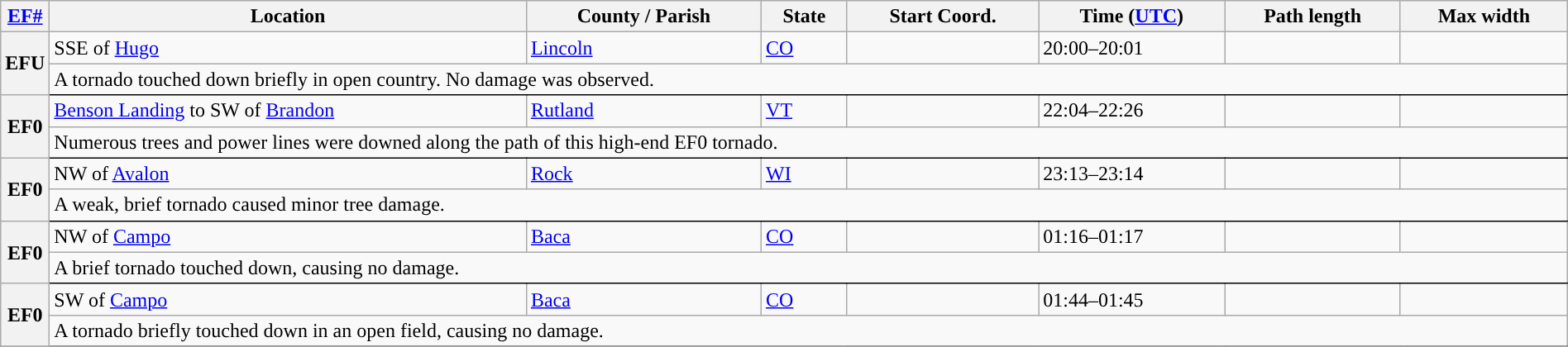<table class="wikitable sortable" style="width:100%;">
<tr>
<th scope="col" width="2%" align="center"><a href='#'>EF#</a></th>
<th scope="col" align="center" class="unsortable">Location</th>
<th scope="col" align="center" class="unsortable">County / Parish</th>
<th scope="col" align="center">State</th>
<th scope="col" align="center">Start Coord.</th>
<th scope="col" align="center">Time (<a href='#'>UTC</a>)</th>
<th scope="col" align="center">Path length</th>
<th scope="col" align="center">Max width</th>
</tr>
<tr>
<th scope="row" rowspan="2" style="background-color:#">EFU</th>
<td>SSE of <a href='#'>Hugo</a></td>
<td><a href='#'>Lincoln</a></td>
<td><a href='#'>CO</a></td>
<td></td>
<td>20:00–20:01</td>
<td></td>
<td></td>
</tr>
<tr class="expand-child">
<td colspan="8" style=" border-bottom: 1px solid black;">A tornado touched down briefly in open country. No damage was observed.</td>
</tr>
<tr>
<th scope="row" rowspan="2" style="background-color:#">EF0</th>
<td><a href='#'>Benson Landing</a> to SW of <a href='#'>Brandon</a></td>
<td><a href='#'>Rutland</a></td>
<td><a href='#'>VT</a></td>
<td></td>
<td>22:04–22:26</td>
<td></td>
<td></td>
</tr>
<tr class="expand-child">
<td colspan="8" style=" border-bottom: 1px solid black;">Numerous trees and power lines were downed along the path of this high-end EF0 tornado.</td>
</tr>
<tr>
<th scope="row" rowspan="2" style="background-color:#">EF0</th>
<td>NW of <a href='#'>Avalon</a></td>
<td><a href='#'>Rock</a></td>
<td><a href='#'>WI</a></td>
<td></td>
<td>23:13–23:14</td>
<td></td>
<td></td>
</tr>
<tr class="expand-child">
<td colspan="8" style=" border-bottom: 1px solid black;">A weak, brief tornado caused minor tree damage.</td>
</tr>
<tr>
<th scope="row" rowspan="2" style="background-color:#">EF0</th>
<td>NW of <a href='#'>Campo</a></td>
<td><a href='#'>Baca</a></td>
<td><a href='#'>CO</a></td>
<td></td>
<td>01:16–01:17</td>
<td></td>
<td></td>
</tr>
<tr class="expand-child">
<td colspan="8" style=" border-bottom: 1px solid black;">A brief tornado touched down, causing no damage.</td>
</tr>
<tr>
<th scope="row" rowspan="2" style="background-color:#">EF0</th>
<td>SW of <a href='#'>Campo</a></td>
<td><a href='#'>Baca</a></td>
<td><a href='#'>CO</a></td>
<td></td>
<td>01:44–01:45</td>
<td></td>
<td></td>
</tr>
<tr class="expand-child">
<td colspan="8" style=" border-bottom: 1px solid black;">A tornado briefly touched down in an open field, causing no damage.</td>
</tr>
<tr>
</tr>
</table>
